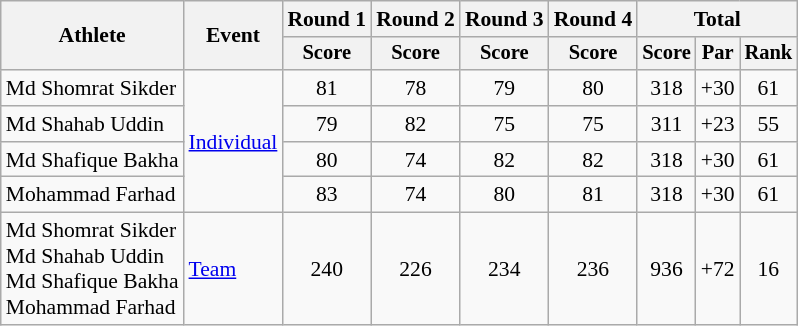<table class=wikitable style=font-size:90%;text-align:center>
<tr>
<th rowspan=2>Athlete</th>
<th rowspan=2>Event</th>
<th>Round 1</th>
<th>Round 2</th>
<th>Round 3</th>
<th>Round 4</th>
<th colspan=3>Total</th>
</tr>
<tr style="font-size:95%">
<th>Score</th>
<th>Score</th>
<th>Score</th>
<th>Score</th>
<th>Score</th>
<th>Par</th>
<th>Rank</th>
</tr>
<tr>
<td align=left>Md Shomrat Sikder</td>
<td align=left rowspan=4><a href='#'>Individual</a></td>
<td>81</td>
<td>78</td>
<td>79</td>
<td>80</td>
<td>318</td>
<td>+30</td>
<td>61</td>
</tr>
<tr>
<td align=left>Md Shahab Uddin</td>
<td>79</td>
<td>82</td>
<td>75</td>
<td>75</td>
<td>311</td>
<td>+23</td>
<td>55</td>
</tr>
<tr>
<td align=left>Md Shafique Bakha</td>
<td>80</td>
<td>74</td>
<td>82</td>
<td>82</td>
<td>318</td>
<td>+30</td>
<td>61</td>
</tr>
<tr>
<td align=left>Mohammad Farhad</td>
<td>83</td>
<td>74</td>
<td>80</td>
<td>81</td>
<td>318</td>
<td>+30</td>
<td>61</td>
</tr>
<tr>
<td align=left>Md Shomrat Sikder<br>Md Shahab Uddin<br>Md Shafique Bakha<br>Mohammad Farhad</td>
<td align=left><a href='#'>Team</a></td>
<td>240</td>
<td>226</td>
<td>234</td>
<td>236</td>
<td>936</td>
<td>+72</td>
<td>16</td>
</tr>
</table>
